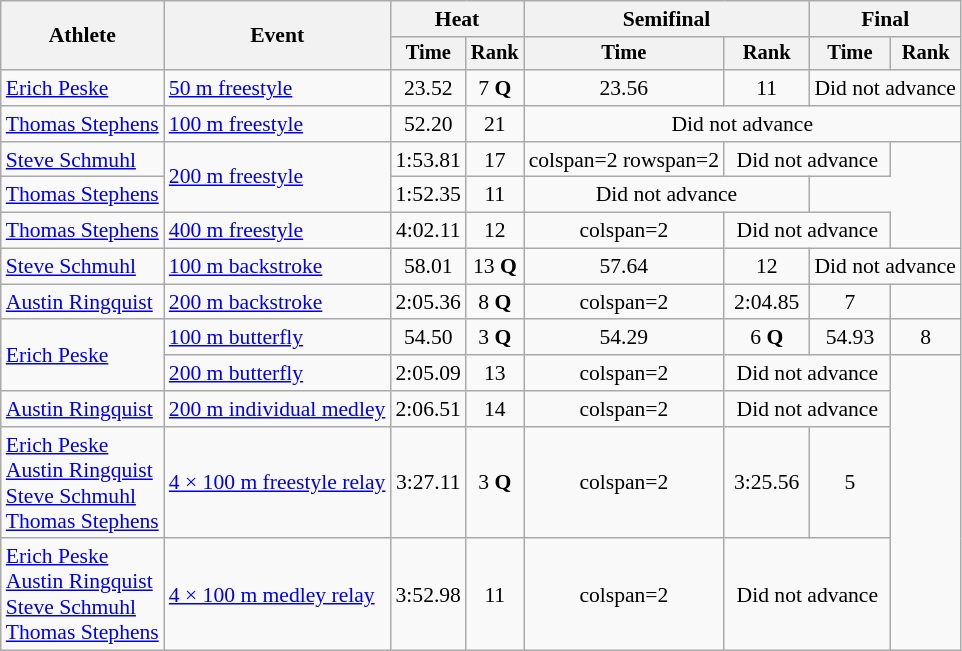<table class=wikitable style=font-size:90%;text-align:center>
<tr>
<th rowspan=2>Athlete</th>
<th rowspan=2>Event</th>
<th colspan=2>Heat</th>
<th colspan=2>Semifinal</th>
<th colspan=2>Final</th>
</tr>
<tr style=font-size:95%>
<th>Time</th>
<th>Rank</th>
<th>Time</th>
<th>Rank</th>
<th>Time</th>
<th>Rank</th>
</tr>
<tr>
<td align=left><a href='#'>Erich Peske</a></td>
<td align=left><a href='#'>50 m freestyle</a></td>
<td>23.52</td>
<td>7 <strong>Q</strong></td>
<td>23.56</td>
<td>11</td>
<td colspan=2>Did not advance</td>
</tr>
<tr>
<td align=left><a href='#'>Thomas Stephens</a></td>
<td align=left><a href='#'>100 m freestyle</a></td>
<td>52.20</td>
<td>21</td>
<td colspan=4>Did not advance</td>
</tr>
<tr>
<td align=left><a href='#'>Steve Schmuhl</a></td>
<td align=left rowspan=2><a href='#'>200 m freestyle</a></td>
<td>1:53.81</td>
<td>17</td>
<td>colspan=2 rowspan=2 </td>
<td colspan=2>Did not advance</td>
</tr>
<tr>
<td align=left><a href='#'>Thomas Stephens</a></td>
<td>1:52.35</td>
<td>11</td>
<td colspan=2>Did not advance</td>
</tr>
<tr>
<td align=left><a href='#'>Thomas Stephens</a></td>
<td align=left><a href='#'>400 m freestyle</a></td>
<td>4:02.11</td>
<td>12</td>
<td>colspan=2 </td>
<td colspan=2>Did not advance</td>
</tr>
<tr>
<td align=left><a href='#'>Steve Schmuhl</a></td>
<td align=left><a href='#'>100 m backstroke</a></td>
<td>58.01</td>
<td>13 <strong>Q</strong></td>
<td>57.64</td>
<td>12</td>
<td colspan=2>Did not advance</td>
</tr>
<tr>
<td align=left><a href='#'>Austin Ringquist</a></td>
<td align=left><a href='#'>200 m backstroke</a></td>
<td>2:05.36</td>
<td>8 <strong>Q</strong></td>
<td>colspan=2 </td>
<td>2:04.85</td>
<td>7</td>
</tr>
<tr>
<td align=left rowspan=2><a href='#'>Erich Peske</a></td>
<td align=left><a href='#'>100 m butterfly</a></td>
<td>54.50</td>
<td>3 <strong>Q</strong></td>
<td>54.29</td>
<td>6 <strong>Q</strong></td>
<td>54.93</td>
<td>8</td>
</tr>
<tr>
<td align=left><a href='#'>200 m butterfly</a></td>
<td>2:05.09</td>
<td>13</td>
<td>colspan=2 </td>
<td colspan=2>Did not advance</td>
</tr>
<tr>
<td align=left><a href='#'>Austin Ringquist</a></td>
<td align=left><a href='#'>200 m individual medley</a></td>
<td>2:06.51</td>
<td>14</td>
<td>colspan=2 </td>
<td colspan=2>Did not advance</td>
</tr>
<tr>
<td align=left><a href='#'>Erich Peske</a><br><a href='#'>Austin Ringquist</a><br><a href='#'>Steve Schmuhl</a><br><a href='#'>Thomas Stephens</a></td>
<td align=left><a href='#'>4 × 100 m freestyle relay</a></td>
<td>3:27.11</td>
<td>3 <strong>Q</strong></td>
<td>colspan=2 </td>
<td>3:25.56</td>
<td>5</td>
</tr>
<tr>
<td align=left><a href='#'>Erich Peske</a><br><a href='#'>Austin Ringquist</a><br><a href='#'>Steve Schmuhl</a><br><a href='#'>Thomas Stephens</a></td>
<td align=left><a href='#'>4 × 100 m medley relay</a></td>
<td align=center>3:52.98</td>
<td align=center>11</td>
<td>colspan=2 </td>
<td colspan=2>Did not advance</td>
</tr>
</table>
